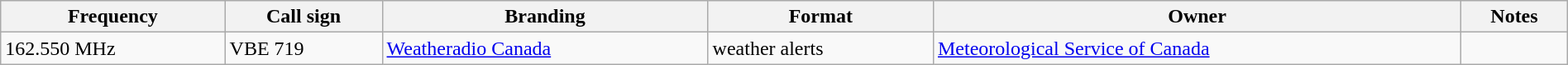<table class="wikitable sortable" width="100%">
<tr>
<th>Frequency</th>
<th>Call sign</th>
<th>Branding</th>
<th>Format</th>
<th>Owner</th>
<th>Notes</th>
</tr>
<tr>
<td>162.550 MHz</td>
<td>VBE 719</td>
<td><a href='#'>Weatheradio Canada</a></td>
<td>weather alerts</td>
<td><a href='#'>Meteorological Service of Canada</a></td>
<td></td>
</tr>
</table>
